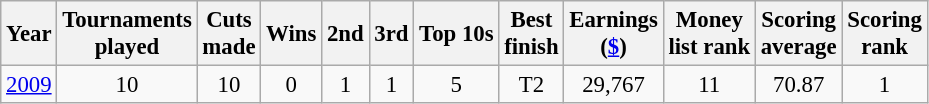<table class="wikitable" style="text-align:center; font-size: 95%;">
<tr>
<th>Year</th>
<th>Tournaments <br>played</th>
<th>Cuts <br>made</th>
<th>Wins</th>
<th>2nd</th>
<th>3rd</th>
<th>Top 10s</th>
<th>Best <br>finish</th>
<th>Earnings<br>(<a href='#'>$</a>)</th>
<th>Money <br>list rank</th>
<th>Scoring <br>average</th>
<th>Scoring <br>rank</th>
</tr>
<tr>
<td><a href='#'>2009</a></td>
<td>10</td>
<td>10</td>
<td>0</td>
<td>1</td>
<td>1</td>
<td>5</td>
<td>T2</td>
<td>29,767</td>
<td>11</td>
<td>70.87</td>
<td>1</td>
</tr>
</table>
